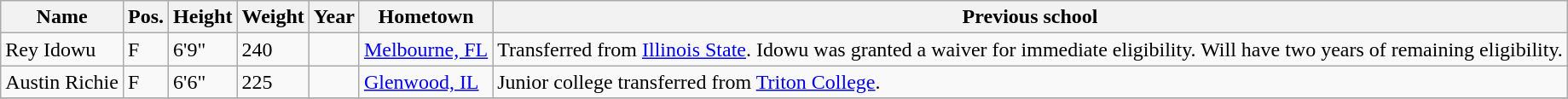<table class="wikitable sortable" border="1">
<tr>
<th>Name</th>
<th>Pos.</th>
<th>Height</th>
<th>Weight</th>
<th>Year</th>
<th>Hometown</th>
<th class="unsortable">Previous school</th>
</tr>
<tr>
<td>Rey Idowu</td>
<td>F</td>
<td>6'9"</td>
<td>240</td>
<td></td>
<td><a href='#'>Melbourne, FL</a></td>
<td>Transferred from <a href='#'>Illinois State</a>. Idowu was granted a waiver for immediate eligibility. Will have two years of remaining eligibility.</td>
</tr>
<tr>
<td>Austin Richie</td>
<td>F</td>
<td>6'6"</td>
<td>225</td>
<td></td>
<td><a href='#'>Glenwood, IL</a></td>
<td>Junior college transferred from <a href='#'>Triton College</a>.</td>
</tr>
<tr>
</tr>
</table>
